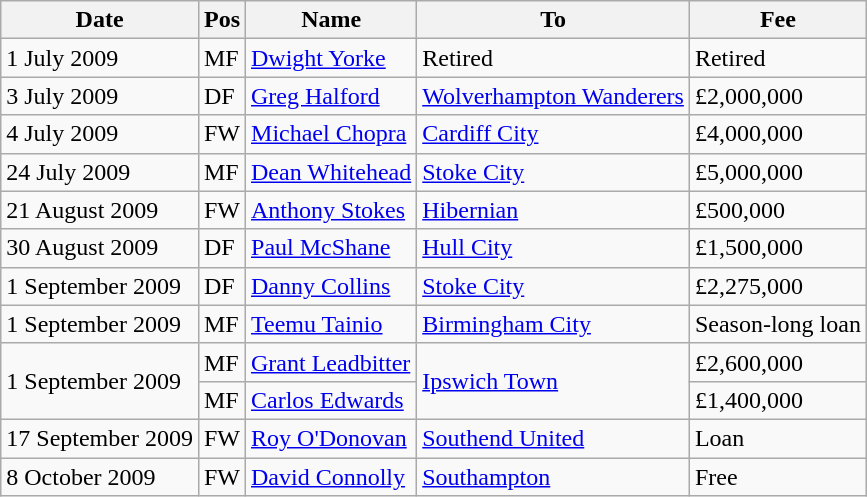<table class="wikitable">
<tr>
<th>Date</th>
<th>Pos</th>
<th>Name</th>
<th>To</th>
<th>Fee</th>
</tr>
<tr>
<td>1 July 2009</td>
<td>MF</td>
<td> <a href='#'>Dwight Yorke</a></td>
<td>Retired</td>
<td>Retired</td>
</tr>
<tr>
<td>3 July 2009</td>
<td>DF</td>
<td> <a href='#'>Greg Halford</a></td>
<td><a href='#'>Wolverhampton Wanderers</a></td>
<td>£2,000,000</td>
</tr>
<tr>
<td>4 July 2009</td>
<td>FW</td>
<td> <a href='#'>Michael Chopra</a></td>
<td><a href='#'>Cardiff City</a></td>
<td>£4,000,000</td>
</tr>
<tr>
<td>24 July 2009</td>
<td>MF</td>
<td> <a href='#'>Dean Whitehead</a></td>
<td><a href='#'>Stoke City</a></td>
<td>£5,000,000</td>
</tr>
<tr>
<td>21 August 2009</td>
<td>FW</td>
<td> <a href='#'>Anthony Stokes</a></td>
<td><a href='#'>Hibernian</a></td>
<td>£500,000</td>
</tr>
<tr>
<td>30 August 2009</td>
<td>DF</td>
<td> <a href='#'>Paul McShane</a></td>
<td><a href='#'>Hull City</a></td>
<td>£1,500,000</td>
</tr>
<tr>
<td>1 September 2009</td>
<td>DF</td>
<td> <a href='#'>Danny Collins</a></td>
<td><a href='#'>Stoke City</a></td>
<td>£2,275,000</td>
</tr>
<tr>
<td>1 September 2009</td>
<td>MF</td>
<td> <a href='#'>Teemu Tainio</a></td>
<td><a href='#'>Birmingham City</a></td>
<td>Season-long loan</td>
</tr>
<tr>
<td rowspan="2">1 September 2009</td>
<td>MF</td>
<td> <a href='#'>Grant Leadbitter</a></td>
<td rowspan="2"><a href='#'>Ipswich Town</a></td>
<td>£2,600,000</td>
</tr>
<tr>
<td>MF</td>
<td> <a href='#'>Carlos Edwards</a></td>
<td>£1,400,000</td>
</tr>
<tr>
<td>17 September 2009</td>
<td>FW</td>
<td> <a href='#'>Roy O'Donovan</a></td>
<td><a href='#'>Southend United</a></td>
<td>Loan</td>
</tr>
<tr>
<td>8 October 2009</td>
<td>FW</td>
<td> <a href='#'>David Connolly</a></td>
<td><a href='#'>Southampton</a></td>
<td>Free</td>
</tr>
</table>
